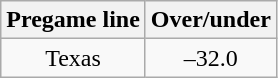<table class="wikitable" style="margin-right: auto; margin-right: auto; border: none;">
<tr align="center">
<th style=>Pregame line</th>
<th style=>Over/under</th>
</tr>
<tr align="center">
<td>Texas</td>
<td>–32.0</td>
</tr>
</table>
